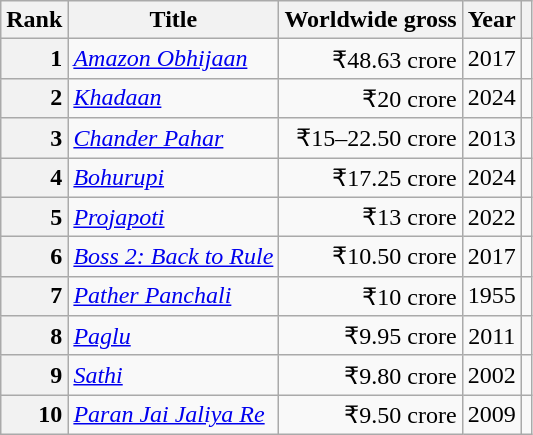<table class="wikitable sortable plainrowheaders">
<tr>
<th scope="col">Rank</th>
<th scope="col">Title</th>
<th scope="col">Worldwide gross</th>
<th scope="col">Year</th>
<th scope="col" class="unsortable"></th>
</tr>
<tr>
<th scope="row" style=text-align:right>1</th>
<td><em><a href='#'>Amazon Obhijaan</a></em></td>
<td align="right">₹48.63 crore</td>
<td align="center">2017</td>
<td align="center"></td>
</tr>
<tr>
<th scope="row" style=text-align:right>2</th>
<td><em><a href='#'>Khadaan</a></em></td>
<td align="right">₹20 crore</td>
<td align="center">2024</td>
<td align="center"></td>
</tr>
<tr>
<th scope="row" style="text-align:right">3</th>
<td><em><a href='#'>Chander Pahar</a></em></td>
<td align="right">₹15–22.50 crore</td>
<td align="center">2013</td>
<td align="center"></td>
</tr>
<tr>
<th scope="row" style="text-align:right">4</th>
<td><em><a href='#'>Bohurupi</a></em></td>
<td align="right">₹17.25 crore</td>
<td align="center">2024</td>
<td align="center"></td>
</tr>
<tr>
<th scope="row" style=text-align:right>5</th>
<td><em><a href='#'>Projapoti</a></em></td>
<td align="right">₹13 crore</td>
<td align="center">2022</td>
<td align="center"></td>
</tr>
<tr>
<th scope="row" style=text-align:right>6</th>
<td><em><a href='#'>Boss 2: Back to Rule</a></em></td>
<td align="right">₹10.50 crore</td>
<td align="center">2017</td>
<td align="center"></td>
</tr>
<tr>
<th scope="row" style=text-align:right>7</th>
<td><em><a href='#'>Pather Panchali</a></em></td>
<td align="right">₹10 crore</td>
<td style="text-align:center;">1955</td>
<td style="text-align:center;"></td>
</tr>
<tr>
<th scope="row" style=text-align:right>8</th>
<td><em><a href='#'>Paglu</a></em></td>
<td align="right">₹9.95 crore</td>
<td align="center">2011</td>
<td align="center"></td>
</tr>
<tr>
<th scope="row" style=text-align:right>9</th>
<td><em><a href='#'>Sathi</a></em></td>
<td align="right">₹9.80 crore</td>
<td align="center">2002</td>
<td align="center"></td>
</tr>
<tr>
<th scope="row" style=text-align:right>10</th>
<td><em><a href='#'>Paran Jai Jaliya Re</a></em></td>
<td align="right">₹9.50 crore</td>
<td align="center">2009</td>
<td align="center"></td>
</tr>
</table>
